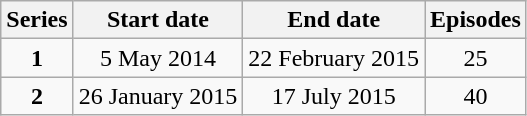<table class="wikitable" style="text-align:center;">
<tr>
<th>Series</th>
<th>Start date</th>
<th>End date</th>
<th>Episodes</th>
</tr>
<tr>
<td><strong>1</strong></td>
<td>5 May 2014</td>
<td>22 February 2015</td>
<td>25</td>
</tr>
<tr>
<td><strong>2</strong></td>
<td>26 January 2015</td>
<td>17 July 2015</td>
<td>40</td>
</tr>
</table>
